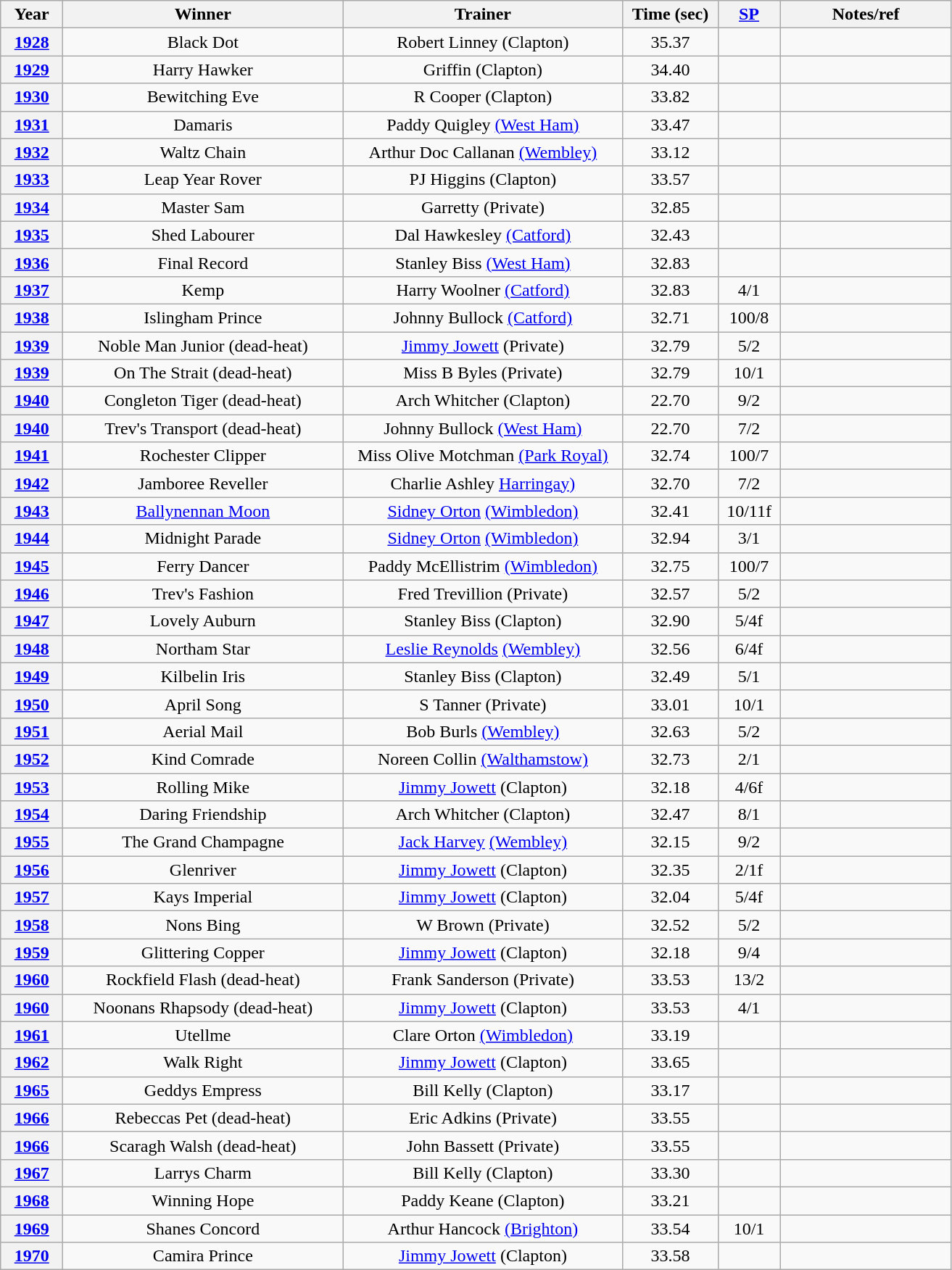<table class="wikitable collapsible collapsed" style="text-align:center">
<tr>
<th width=50>Year</th>
<th width=250>Winner</th>
<th width=250>Trainer</th>
<th width=80>Time (sec)</th>
<th width=50><a href='#'>SP</a></th>
<th width=150>Notes/ref</th>
</tr>
<tr>
<th><a href='#'>1928</a></th>
<td>Black Dot</td>
<td>Robert Linney (Clapton)</td>
<td>35.37</td>
<td></td>
<td></td>
</tr>
<tr>
<th><a href='#'>1929</a></th>
<td>Harry Hawker</td>
<td>Griffin (Clapton)</td>
<td>34.40</td>
<td></td>
<td></td>
</tr>
<tr>
<th><a href='#'>1930</a></th>
<td>Bewitching Eve</td>
<td>R Cooper (Clapton)</td>
<td>33.82</td>
<td></td>
<td></td>
</tr>
<tr>
<th><a href='#'>1931</a></th>
<td>Damaris</td>
<td>Paddy Quigley <a href='#'>(West Ham)</a></td>
<td>33.47</td>
<td></td>
<td></td>
</tr>
<tr>
<th><a href='#'>1932</a></th>
<td>Waltz Chain</td>
<td>Arthur Doc Callanan <a href='#'>(Wembley)</a></td>
<td>33.12</td>
<td></td>
<td></td>
</tr>
<tr>
<th><a href='#'>1933</a></th>
<td>Leap Year Rover</td>
<td>PJ Higgins (Clapton)</td>
<td>33.57</td>
<td></td>
<td></td>
</tr>
<tr>
<th><a href='#'>1934</a></th>
<td>Master Sam</td>
<td>Garretty (Private)</td>
<td>32.85</td>
<td></td>
<td></td>
</tr>
<tr>
<th><a href='#'>1935</a></th>
<td>Shed Labourer</td>
<td>Dal Hawkesley <a href='#'>(Catford)</a></td>
<td>32.43</td>
<td></td>
<td></td>
</tr>
<tr>
<th><a href='#'>1936</a></th>
<td>Final Record</td>
<td>Stanley Biss <a href='#'>(West Ham)</a></td>
<td>32.83</td>
<td></td>
<td></td>
</tr>
<tr>
<th><a href='#'>1937</a></th>
<td>Kemp</td>
<td>Harry Woolner <a href='#'>(Catford)</a></td>
<td>32.83</td>
<td>4/1</td>
<td></td>
</tr>
<tr>
<th><a href='#'>1938</a></th>
<td>Islingham Prince</td>
<td>Johnny Bullock <a href='#'>(Catford)</a></td>
<td>32.71</td>
<td>100/8</td>
<td></td>
</tr>
<tr>
<th><a href='#'>1939</a></th>
<td>Noble Man Junior (dead-heat)</td>
<td><a href='#'>Jimmy Jowett</a> (Private)</td>
<td>32.79</td>
<td>5/2</td>
<td></td>
</tr>
<tr>
<th><a href='#'>1939</a></th>
<td>On The Strait	(dead-heat)</td>
<td>Miss B Byles (Private)</td>
<td>32.79</td>
<td>10/1</td>
<td></td>
</tr>
<tr>
<th><a href='#'>1940</a></th>
<td>Congleton Tiger (dead-heat)</td>
<td>Arch Whitcher (Clapton)</td>
<td>22.70</td>
<td>9/2</td>
<td></td>
</tr>
<tr>
<th><a href='#'>1940</a></th>
<td>Trev's Transport (dead-heat)</td>
<td>Johnny Bullock <a href='#'>(West Ham)</a></td>
<td>22.70</td>
<td>7/2</td>
<td></td>
</tr>
<tr>
<th><a href='#'>1941</a></th>
<td>Rochester Clipper</td>
<td>Miss Olive Motchman <a href='#'>(Park Royal)</a></td>
<td>32.74</td>
<td>100/7</td>
<td></td>
</tr>
<tr>
<th><a href='#'>1942</a></th>
<td>Jamboree Reveller</td>
<td>Charlie Ashley <a href='#'>Harringay)</a></td>
<td>32.70</td>
<td>7/2</td>
<td></td>
</tr>
<tr>
<th><a href='#'>1943</a></th>
<td><a href='#'>Ballynennan Moon</a></td>
<td><a href='#'>Sidney Orton</a> <a href='#'>(Wimbledon)</a></td>
<td>32.41</td>
<td>10/11f</td>
<td></td>
</tr>
<tr>
<th><a href='#'>1944</a></th>
<td>Midnight Parade</td>
<td><a href='#'>Sidney Orton</a> <a href='#'>(Wimbledon)</a></td>
<td>32.94</td>
<td>3/1</td>
<td></td>
</tr>
<tr>
<th><a href='#'>1945</a></th>
<td>Ferry Dancer</td>
<td>Paddy McEllistrim <a href='#'>(Wimbledon)</a></td>
<td>32.75</td>
<td>100/7</td>
<td></td>
</tr>
<tr>
<th><a href='#'>1946</a></th>
<td>Trev's Fashion</td>
<td>Fred Trevillion (Private)</td>
<td>32.57</td>
<td>5/2</td>
<td></td>
</tr>
<tr>
<th><a href='#'>1947</a></th>
<td>Lovely Auburn</td>
<td>Stanley Biss (Clapton)</td>
<td>32.90</td>
<td>5/4f</td>
<td></td>
</tr>
<tr>
<th><a href='#'>1948</a></th>
<td>Northam Star</td>
<td><a href='#'>Leslie Reynolds</a> <a href='#'>(Wembley)</a></td>
<td>32.56</td>
<td>6/4f</td>
<td></td>
</tr>
<tr>
<th><a href='#'>1949</a></th>
<td>Kilbelin Iris</td>
<td>Stanley Biss (Clapton)</td>
<td>32.49</td>
<td>5/1</td>
<td></td>
</tr>
<tr>
<th><a href='#'>1950</a></th>
<td>April Song</td>
<td>S Tanner (Private)</td>
<td>33.01</td>
<td>10/1</td>
<td></td>
</tr>
<tr>
<th><a href='#'>1951</a></th>
<td>Aerial Mail</td>
<td>Bob Burls <a href='#'>(Wembley)</a></td>
<td>32.63</td>
<td>5/2</td>
<td></td>
</tr>
<tr>
<th><a href='#'>1952</a></th>
<td>Kind Comrade</td>
<td>Noreen Collin <a href='#'>(Walthamstow)</a></td>
<td>32.73</td>
<td>2/1</td>
<td></td>
</tr>
<tr>
<th><a href='#'>1953</a></th>
<td>Rolling Mike</td>
<td><a href='#'>Jimmy Jowett</a> (Clapton)</td>
<td>32.18</td>
<td>4/6f</td>
<td></td>
</tr>
<tr>
<th><a href='#'>1954</a></th>
<td>Daring Friendship</td>
<td>Arch Whitcher (Clapton)</td>
<td>32.47</td>
<td>8/1</td>
<td></td>
</tr>
<tr>
<th><a href='#'>1955</a></th>
<td>The Grand Champagne</td>
<td><a href='#'>Jack Harvey</a> <a href='#'>(Wembley)</a></td>
<td>32.15</td>
<td>9/2</td>
<td></td>
</tr>
<tr>
<th><a href='#'>1956</a></th>
<td>Glenriver</td>
<td><a href='#'>Jimmy Jowett</a> (Clapton)</td>
<td>32.35</td>
<td>2/1f</td>
<td></td>
</tr>
<tr>
<th><a href='#'>1957</a></th>
<td>Kays Imperial</td>
<td><a href='#'>Jimmy Jowett</a> (Clapton)</td>
<td>32.04</td>
<td>5/4f</td>
<td></td>
</tr>
<tr>
<th><a href='#'>1958</a></th>
<td>Nons Bing</td>
<td>W Brown (Private)</td>
<td>32.52</td>
<td>5/2</td>
<td></td>
</tr>
<tr>
<th><a href='#'>1959</a></th>
<td>Glittering Copper</td>
<td><a href='#'>Jimmy Jowett</a> (Clapton)</td>
<td>32.18</td>
<td>9/4</td>
<td></td>
</tr>
<tr>
<th><a href='#'>1960</a></th>
<td>Rockfield Flash (dead-heat)</td>
<td>Frank Sanderson (Private)</td>
<td>33.53</td>
<td>13/2</td>
<td></td>
</tr>
<tr>
<th><a href='#'>1960</a></th>
<td>Noonans Rhapsody (dead-heat)</td>
<td><a href='#'>Jimmy Jowett</a> (Clapton)</td>
<td>33.53</td>
<td>4/1</td>
<td></td>
</tr>
<tr>
<th><a href='#'>1961</a></th>
<td>Utellme</td>
<td>Clare Orton <a href='#'>(Wimbledon)</a></td>
<td>33.19</td>
<td></td>
<td></td>
</tr>
<tr>
<th><a href='#'>1962</a></th>
<td>Walk Right</td>
<td><a href='#'>Jimmy Jowett</a> (Clapton)</td>
<td>33.65</td>
<td></td>
<td></td>
</tr>
<tr>
<th><a href='#'>1965</a></th>
<td>Geddys Empress</td>
<td>Bill Kelly (Clapton)</td>
<td>33.17</td>
<td></td>
<td></td>
</tr>
<tr>
<th><a href='#'>1966</a></th>
<td>Rebeccas Pet (dead-heat)</td>
<td>Eric Adkins (Private)</td>
<td>33.55</td>
<td></td>
<td></td>
</tr>
<tr>
<th><a href='#'>1966</a></th>
<td>Scaragh Walsh (dead-heat)</td>
<td>John Bassett (Private)</td>
<td>33.55</td>
<td></td>
<td></td>
</tr>
<tr>
<th><a href='#'>1967</a></th>
<td>Larrys Charm</td>
<td>Bill Kelly (Clapton)</td>
<td>33.30</td>
<td></td>
<td></td>
</tr>
<tr>
<th><a href='#'>1968</a></th>
<td>Winning Hope</td>
<td>Paddy Keane (Clapton)</td>
<td>33.21</td>
<td></td>
<td></td>
</tr>
<tr>
<th><a href='#'>1969</a></th>
<td>Shanes Concord</td>
<td>Arthur Hancock <a href='#'>(Brighton)</a></td>
<td>33.54</td>
<td>10/1</td>
<td></td>
</tr>
<tr>
<th><a href='#'>1970</a></th>
<td>Camira Prince</td>
<td><a href='#'>Jimmy Jowett</a> (Clapton)</td>
<td>33.58</td>
<td></td>
<td></td>
</tr>
</table>
